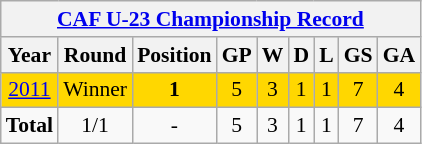<table class="wikitable" style="text-align: center;font-size:90%;">
<tr>
<th colspan=9><a href='#'>CAF U-23 Championship Record</a></th>
</tr>
<tr>
<th>Year</th>
<th>Round</th>
<th>Position</th>
<th>GP</th>
<th>W</th>
<th>D</th>
<th>L</th>
<th>GS</th>
<th>GA</th>
</tr>
<tr bgcolor=gold>
<td> <a href='#'>2011</a></td>
<td>Winner</td>
<td><strong>1</strong></td>
<td>5</td>
<td>3</td>
<td>1</td>
<td>1</td>
<td>7</td>
<td>4</td>
</tr>
<tr>
<td><strong>Total</strong></td>
<td>1/1</td>
<td>-</td>
<td>5</td>
<td>3</td>
<td>1</td>
<td>1</td>
<td>7</td>
<td>4</td>
</tr>
</table>
